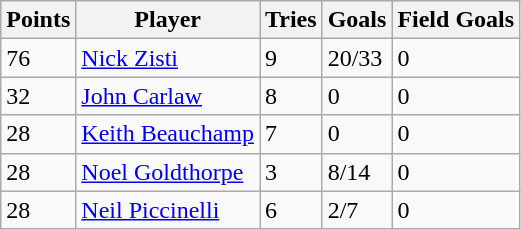<table class="wikitable">
<tr>
<th>Points</th>
<th>Player</th>
<th>Tries</th>
<th>Goals</th>
<th>Field Goals</th>
</tr>
<tr>
<td>76</td>
<td><a href='#'>Nick Zisti</a></td>
<td>9</td>
<td>20/33</td>
<td>0</td>
</tr>
<tr>
<td>32</td>
<td><a href='#'>John Carlaw</a></td>
<td>8</td>
<td>0</td>
<td>0</td>
</tr>
<tr>
<td>28</td>
<td><a href='#'>Keith Beauchamp</a></td>
<td>7</td>
<td>0</td>
<td>0</td>
</tr>
<tr>
<td>28</td>
<td><a href='#'>Noel Goldthorpe</a></td>
<td>3</td>
<td>8/14</td>
<td>0</td>
</tr>
<tr>
<td>28</td>
<td><a href='#'>Neil Piccinelli</a></td>
<td>6</td>
<td>2/7</td>
<td>0</td>
</tr>
</table>
